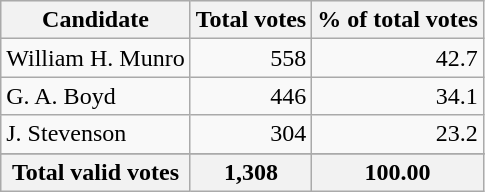<table class="wikitable">
<tr bgcolor="#EEEEEE">
<th align="left">Candidate</th>
<th align="right">Total votes</th>
<th align="right">% of total votes</th>
</tr>
<tr>
<td align="left">William H. Munro</td>
<td align="right">558</td>
<td align="right">42.7</td>
</tr>
<tr>
<td align="left">G. A. Boyd</td>
<td align="right">446</td>
<td align="right">34.1</td>
</tr>
<tr>
<td align="left">J. Stevenson</td>
<td align="right">304</td>
<td align="right">23.2</td>
</tr>
<tr>
</tr>
<tr bgcolor="#EEEEEE">
<th align="left">Total valid votes</th>
<th align="right"><strong>1,308</strong></th>
<th align="right"><strong>100.00</strong></th>
</tr>
</table>
